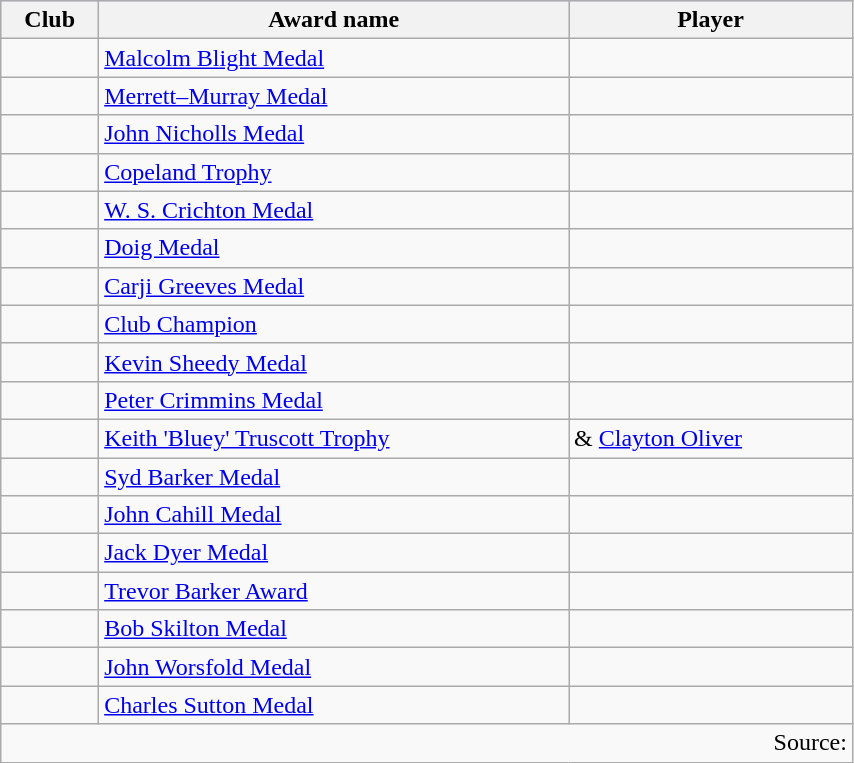<table class="wikitable sortable"  style="text-align:left; width:45%;">
<tr style="background:#C1D8FF;">
<th>Club</th>
<th>Award name</th>
<th>Player</th>
</tr>
<tr>
<td></td>
<td><a href='#'>Malcolm Blight Medal</a></td>
<td></td>
</tr>
<tr>
<td></td>
<td><a href='#'>Merrett–Murray Medal</a></td>
<td></td>
</tr>
<tr>
<td></td>
<td><a href='#'>John Nicholls Medal</a></td>
<td></td>
</tr>
<tr>
<td></td>
<td><a href='#'>Copeland Trophy</a></td>
<td></td>
</tr>
<tr>
<td></td>
<td><a href='#'>W. S. Crichton Medal</a></td>
<td></td>
</tr>
<tr>
<td></td>
<td><a href='#'>Doig Medal</a></td>
<td></td>
</tr>
<tr>
<td></td>
<td><a href='#'>Carji Greeves Medal</a></td>
<td></td>
</tr>
<tr>
<td></td>
<td><a href='#'>Club Champion</a></td>
<td></td>
</tr>
<tr>
<td></td>
<td><a href='#'>Kevin Sheedy Medal</a></td>
<td></td>
</tr>
<tr>
<td></td>
<td><a href='#'>Peter Crimmins Medal</a></td>
<td></td>
</tr>
<tr>
<td></td>
<td><a href='#'>Keith 'Bluey' Truscott Trophy</a></td>
<td> & <a href='#'>Clayton Oliver</a></td>
</tr>
<tr>
<td></td>
<td><a href='#'>Syd Barker Medal</a></td>
<td></td>
</tr>
<tr>
<td></td>
<td><a href='#'>John Cahill Medal</a></td>
<td></td>
</tr>
<tr>
<td></td>
<td><a href='#'>Jack Dyer Medal</a></td>
<td></td>
</tr>
<tr>
<td></td>
<td><a href='#'>Trevor Barker Award</a></td>
<td></td>
</tr>
<tr>
<td></td>
<td><a href='#'>Bob Skilton Medal</a></td>
<td></td>
</tr>
<tr>
<td></td>
<td><a href='#'>John Worsfold Medal</a></td>
<td></td>
</tr>
<tr>
<td></td>
<td><a href='#'>Charles Sutton Medal</a></td>
<td></td>
</tr>
<tr>
<td colspan=3 align = right>Source: </td>
</tr>
</table>
